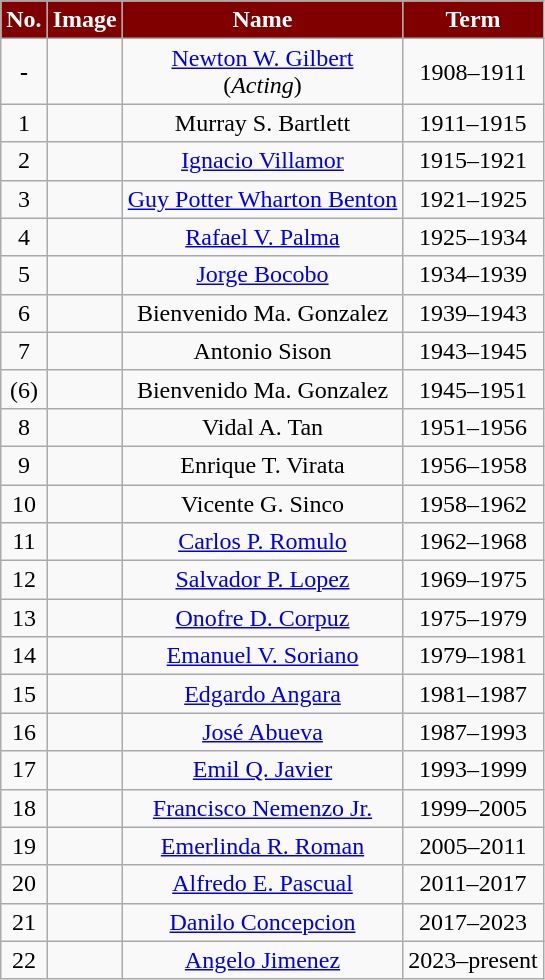<table class="wikitable" style="text-align:center;">
<tr>
<th style="background:#800000; color:white;">No.</th>
<th style="background:#800000; color:white;">Image</th>
<th style="background:#800000; color:white;">Name</th>
<th style="background:#800000; color:white;">Term</th>
</tr>
<tr>
<td><strong>-</strong></td>
<td></td>
<td><a href='#'>Newton W. Gilbert</a><br>(<em>Acting</em>)</td>
<td>1908–1911</td>
</tr>
<tr>
<td>1</td>
<td></td>
<td>Murray S. Bartlett</td>
<td>1911–1915</td>
</tr>
<tr>
<td>2</td>
<td></td>
<td><a href='#'>Ignacio Villamor</a></td>
<td>1915–1921</td>
</tr>
<tr>
<td>3</td>
<td></td>
<td><a href='#'>Guy Potter Wharton Benton</a></td>
<td>1921–1925</td>
</tr>
<tr>
<td>4</td>
<td></td>
<td><a href='#'>Rafael V. Palma</a></td>
<td>1925–1934</td>
</tr>
<tr>
<td>5</td>
<td></td>
<td><a href='#'>Jorge Bocobo</a></td>
<td>1934–1939</td>
</tr>
<tr>
<td>6</td>
<td></td>
<td>Bienvenido Ma. Gonzalez</td>
<td>1939–1943</td>
</tr>
<tr>
<td>7</td>
<td></td>
<td>Antonio Sison</td>
<td>1943–1945</td>
</tr>
<tr>
<td>(6)</td>
<td></td>
<td>Bienvenido Ma. Gonzalez</td>
<td>1945–1951</td>
</tr>
<tr>
<td>8</td>
<td></td>
<td>Vidal A. Tan</td>
<td>1951–1956</td>
</tr>
<tr>
<td>9</td>
<td></td>
<td>Enrique T. Virata</td>
<td>1956–1958</td>
</tr>
<tr>
<td>10</td>
<td></td>
<td>Vicente G. Sinco</td>
<td>1958–1962</td>
</tr>
<tr>
<td>11</td>
<td></td>
<td><a href='#'>Carlos P. Romulo</a></td>
<td>1962–1968</td>
</tr>
<tr>
<td>12</td>
<td></td>
<td><a href='#'>Salvador P. Lopez</a></td>
<td>1969–1975</td>
</tr>
<tr>
<td>13</td>
<td></td>
<td><a href='#'>Onofre D. Corpuz</a></td>
<td>1975–1979</td>
</tr>
<tr>
<td>14</td>
<td></td>
<td><a href='#'>Emanuel V. Soriano</a></td>
<td>1979–1981</td>
</tr>
<tr>
<td>15</td>
<td></td>
<td><a href='#'>Edgardo Angara</a></td>
<td>1981–1987</td>
</tr>
<tr>
<td>16</td>
<td></td>
<td><a href='#'>José Abueva</a></td>
<td>1987–1993</td>
</tr>
<tr>
<td>17</td>
<td></td>
<td><a href='#'>Emil Q. Javier</a></td>
<td>1993–1999</td>
</tr>
<tr>
<td>18</td>
<td></td>
<td><a href='#'>Francisco Nemenzo Jr.</a></td>
<td>1999–2005</td>
</tr>
<tr>
<td>19</td>
<td></td>
<td><a href='#'>Emerlinda R. Roman</a></td>
<td>2005–2011</td>
</tr>
<tr>
<td>20</td>
<td></td>
<td><a href='#'>Alfredo E. Pascual</a></td>
<td>2011–2017</td>
</tr>
<tr>
<td>21</td>
<td></td>
<td><a href='#'>Danilo Concepcion</a></td>
<td>2017–2023</td>
</tr>
<tr>
<td>22</td>
<td></td>
<td><a href='#'>Angelo Jimenez</a></td>
<td>2023–present</td>
</tr>
</table>
